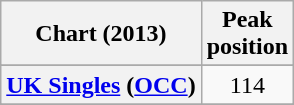<table class="wikitable sortable plainrowheaders" style="text-align:center">
<tr>
<th scope="col">Chart (2013)</th>
<th scope="col">Peak<br>position</th>
</tr>
<tr>
</tr>
<tr>
</tr>
<tr>
<th scope="row"><a href='#'>UK Singles</a> (<a href='#'>OCC</a>)</th>
<td>114</td>
</tr>
<tr>
</tr>
<tr>
</tr>
<tr>
</tr>
<tr>
</tr>
<tr>
</tr>
</table>
